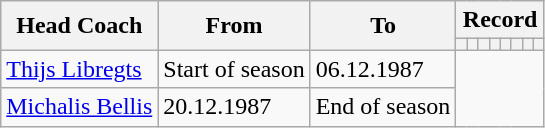<table class="wikitable" style="text-align: ">
<tr>
<th rowspan=2>Head Coach</th>
<th rowspan=2>From</th>
<th rowspan=2>To</th>
<th colspan=8>Record</th>
</tr>
<tr>
<th></th>
<th></th>
<th></th>
<th></th>
<th></th>
<th></th>
<th></th>
<th></th>
</tr>
<tr>
<td> <a href='#'>Thijs Libregts</a></td>
<td>Start of season</td>
<td>06.12.1987<br></td>
</tr>
<tr>
<td> <a href='#'>Michalis Bellis</a></td>
<td>20.12.1987</td>
<td>End of season<br></td>
</tr>
</table>
